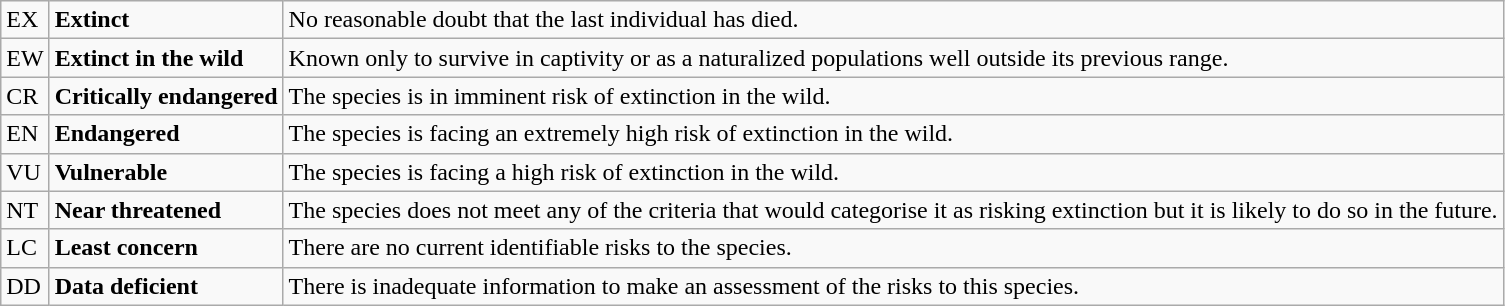<table class="wikitable" style="text-align:left">
<tr>
<td>EX</td>
<td><strong>Extinct</strong></td>
<td>No reasonable doubt that the last individual has died.</td>
</tr>
<tr>
<td>EW</td>
<td><strong>Extinct in the wild</strong></td>
<td>Known only to survive in captivity or as a naturalized populations well outside its previous range.</td>
</tr>
<tr>
<td>CR</td>
<td><strong>Critically endangered</strong></td>
<td>The species is in imminent risk of extinction in the wild.</td>
</tr>
<tr>
<td>EN</td>
<td><strong>Endangered</strong></td>
<td>The species is facing an extremely high risk of extinction in the wild.</td>
</tr>
<tr>
<td>VU</td>
<td><strong>Vulnerable</strong></td>
<td>The species is facing a high risk of extinction in the wild.</td>
</tr>
<tr>
<td>NT</td>
<td><strong>Near threatened</strong></td>
<td>The species does not meet any of the criteria that would categorise it as risking extinction but it is likely to do so in the future.</td>
</tr>
<tr>
<td>LC</td>
<td><strong>Least concern</strong></td>
<td>There are no current identifiable risks to the species.</td>
</tr>
<tr>
<td>DD</td>
<td><strong>Data deficient</strong></td>
<td>There is inadequate information to make an assessment of the risks to this species.</td>
</tr>
</table>
